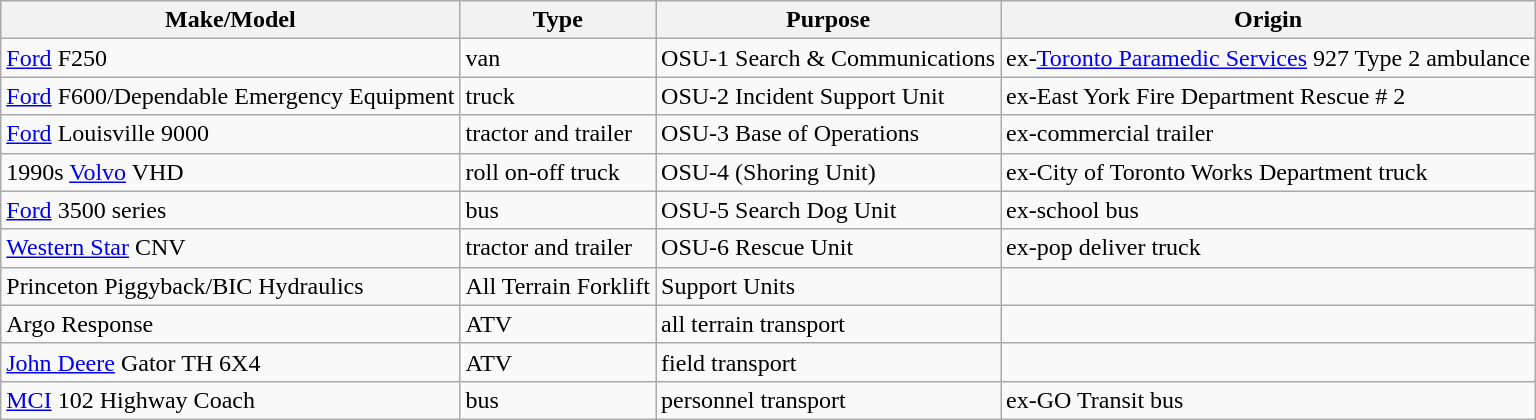<table class="wikitable">
<tr>
<th>Make/Model</th>
<th>Type</th>
<th>Purpose</th>
<th>Origin</th>
</tr>
<tr>
<td><a href='#'>Ford</a> F250</td>
<td>van</td>
<td>OSU-1 Search & Communications</td>
<td>ex-<a href='#'>Toronto Paramedic Services</a> 927 Type 2 ambulance</td>
</tr>
<tr>
<td><a href='#'>Ford</a> F600/Dependable Emergency Equipment</td>
<td>truck</td>
<td>OSU-2 Incident Support Unit</td>
<td>ex-East York Fire Department Rescue # 2</td>
</tr>
<tr>
<td><a href='#'>Ford</a> Louisville 9000</td>
<td>tractor and trailer</td>
<td>OSU-3 Base of Operations</td>
<td>ex-commercial trailer</td>
</tr>
<tr>
<td>1990s <a href='#'>Volvo</a> VHD</td>
<td>roll on-off truck</td>
<td>OSU-4 (Shoring Unit)</td>
<td>ex-City of Toronto Works Department truck</td>
</tr>
<tr>
<td><a href='#'>Ford</a> 3500 series</td>
<td>bus</td>
<td>OSU-5 Search Dog Unit</td>
<td>ex-school bus</td>
</tr>
<tr>
<td><a href='#'>Western Star</a> CNV</td>
<td>tractor and trailer</td>
<td>OSU-6 Rescue Unit</td>
<td>ex-pop deliver truck</td>
</tr>
<tr>
<td>Princeton Piggyback/BIC Hydraulics</td>
<td>All Terrain Forklift</td>
<td>Support Units</td>
<td></td>
</tr>
<tr>
<td>Argo Response</td>
<td>ATV</td>
<td>all terrain transport</td>
<td></td>
</tr>
<tr>
<td><a href='#'>John Deere</a> Gator TH 6X4</td>
<td>ATV</td>
<td>field transport</td>
<td></td>
</tr>
<tr>
<td><a href='#'>MCI</a> 102 Highway Coach</td>
<td>bus</td>
<td>personnel transport</td>
<td>ex-GO Transit bus</td>
</tr>
</table>
